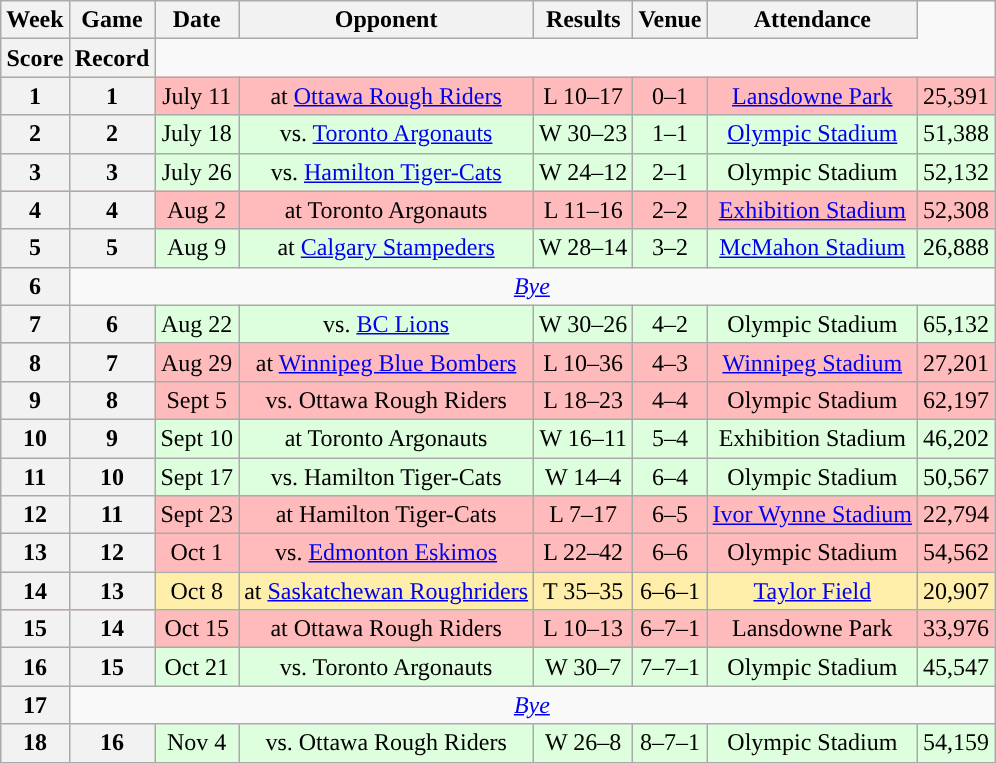<table class="wikitable" style="text-align:center">
<tr>
<th>Week</th>
<th>Game</th>
<th>Date</th>
<th>Opponent</th>
<th>Results</th>
<th>Venue</th>
<th>Attendance</th>
</tr>
<tr>
<th>Score</th>
<th>Record</th>
</tr>
<tr style="background:#ffbbbb">
<th>1</th>
<th>1</th>
<td>July 11</td>
<td>at <a href='#'>Ottawa Rough Riders</a></td>
<td>L 10–17</td>
<td>0–1</td>
<td><a href='#'>Lansdowne Park</a></td>
<td>25,391</td>
</tr>
<tr style="background:#ddffdd">
<th>2</th>
<th>2</th>
<td>July 18</td>
<td>vs. <a href='#'>Toronto Argonauts</a></td>
<td>W 30–23</td>
<td>1–1</td>
<td><a href='#'>Olympic Stadium</a></td>
<td>51,388</td>
</tr>
<tr style="background:#ddffdd">
<th>3</th>
<th>3</th>
<td>July 26</td>
<td>vs. <a href='#'>Hamilton Tiger-Cats</a></td>
<td>W 24–12</td>
<td>2–1</td>
<td>Olympic Stadium</td>
<td>52,132</td>
</tr>
<tr style="background:#ffbbbb">
<th>4</th>
<th>4</th>
<td>Aug 2</td>
<td>at Toronto Argonauts</td>
<td>L 11–16</td>
<td>2–2</td>
<td><a href='#'>Exhibition Stadium</a></td>
<td>52,308</td>
</tr>
<tr style="background:#ddffdd">
<th>5</th>
<th>5</th>
<td>Aug 9</td>
<td>at <a href='#'>Calgary Stampeders</a></td>
<td>W 28–14</td>
<td>3–2</td>
<td><a href='#'>McMahon Stadium</a></td>
<td>26,888</td>
</tr>
<tr>
<th>6</th>
<td colspan=7><em><a href='#'>Bye</a></em></td>
</tr>
<tr style="background:#ddffdd">
<th>7</th>
<th>6</th>
<td>Aug 22</td>
<td>vs. <a href='#'>BC Lions</a></td>
<td>W 30–26</td>
<td>4–2</td>
<td>Olympic Stadium</td>
<td>65,132</td>
</tr>
<tr style="background:#ffbbbb">
<th>8</th>
<th>7</th>
<td>Aug 29</td>
<td>at <a href='#'>Winnipeg Blue Bombers</a></td>
<td>L 10–36</td>
<td>4–3</td>
<td><a href='#'>Winnipeg Stadium</a></td>
<td>27,201</td>
</tr>
<tr style="background:#ffbbbb">
<th>9</th>
<th>8</th>
<td>Sept 5</td>
<td>vs. Ottawa Rough Riders</td>
<td>L 18–23</td>
<td>4–4</td>
<td>Olympic Stadium</td>
<td>62,197</td>
</tr>
<tr style="background:#ddffdd">
<th>10</th>
<th>9</th>
<td>Sept 10</td>
<td>at Toronto Argonauts</td>
<td>W 16–11</td>
<td>5–4</td>
<td>Exhibition Stadium</td>
<td>46,202</td>
</tr>
<tr style="background:#ddffdd">
<th>11</th>
<th>10</th>
<td>Sept 17</td>
<td>vs. Hamilton Tiger-Cats</td>
<td>W 14–4</td>
<td>6–4</td>
<td>Olympic Stadium</td>
<td>50,567</td>
</tr>
<tr style="background:#ffbbbb">
<th>12</th>
<th>11</th>
<td>Sept 23</td>
<td>at Hamilton Tiger-Cats</td>
<td>L 7–17</td>
<td>6–5</td>
<td><a href='#'>Ivor Wynne Stadium</a></td>
<td>22,794</td>
</tr>
<tr style="background:#ffbbbb">
<th>13</th>
<th>12</th>
<td>Oct 1</td>
<td>vs. <a href='#'>Edmonton Eskimos</a></td>
<td>L 22–42</td>
<td>6–6</td>
<td>Olympic Stadium</td>
<td>54,562</td>
</tr>
<tr style="background:#ffeeaa">
<th>14</th>
<th>13</th>
<td>Oct 8</td>
<td>at <a href='#'>Saskatchewan Roughriders</a></td>
<td>T 35–35</td>
<td>6–6–1</td>
<td><a href='#'>Taylor Field</a></td>
<td>20,907</td>
</tr>
<tr style="background:#ffbbbb">
<th>15</th>
<th>14</th>
<td>Oct 15</td>
<td>at Ottawa Rough Riders</td>
<td>L 10–13</td>
<td>6–7–1</td>
<td>Lansdowne Park</td>
<td>33,976</td>
</tr>
<tr style="background:#ddffdd">
<th>16</th>
<th>15</th>
<td>Oct 21</td>
<td>vs. Toronto Argonauts</td>
<td>W 30–7</td>
<td>7–7–1</td>
<td>Olympic Stadium</td>
<td>45,547</td>
</tr>
<tr>
<th>17</th>
<td colspan=7><em><a href='#'>Bye</a></em></td>
</tr>
<tr style="background:#ddffdd">
<th>18</th>
<th>16</th>
<td>Nov 4</td>
<td>vs. Ottawa Rough Riders</td>
<td>W 26–8</td>
<td>8–7–1</td>
<td>Olympic Stadium</td>
<td>54,159</td>
</tr>
</table>
